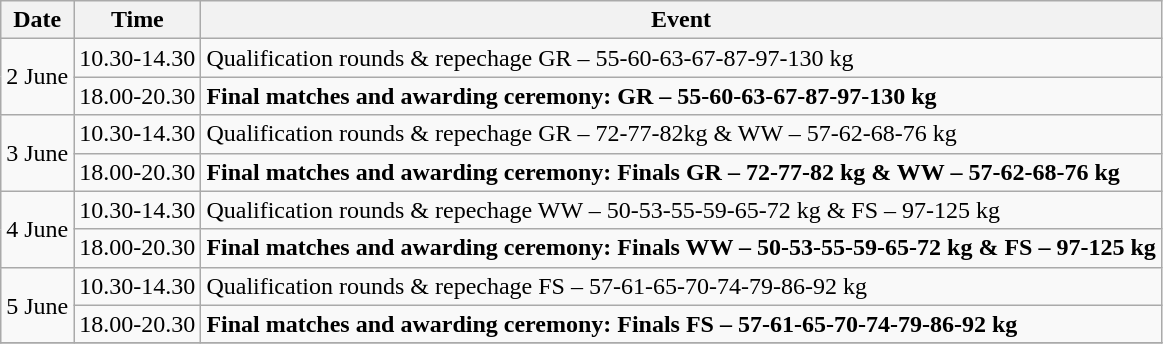<table class=wikitable>
<tr>
<th>Date</th>
<th>Time</th>
<th>Event</th>
</tr>
<tr>
<td rowspan="2">2 June</td>
<td>10.30-14.30</td>
<td>Qualification rounds & repechage GR – 55-60-63-67-87-97-130 kg</td>
</tr>
<tr>
<td>18.00-20.30</td>
<td><strong>Final matches and awarding ceremony: GR – 55-60-63-67-87-97-130 kg</strong></td>
</tr>
<tr>
<td rowspan="2">3 June</td>
<td>10.30-14.30</td>
<td>Qualification rounds & repechage GR – 72-77-82kg & WW – 57-62-68-76 kg</td>
</tr>
<tr>
<td>18.00-20.30</td>
<td><strong>Final matches and awarding ceremony: Finals GR – 72-77-82 kg & WW – 57-62-68-76 kg</strong></td>
</tr>
<tr>
<td rowspan="2">4 June</td>
<td>10.30-14.30</td>
<td>Qualification rounds & repechage WW – 50-53-55-59-65-72 kg & FS – 97-125 kg</td>
</tr>
<tr>
<td>18.00-20.30</td>
<td><strong>Final matches and awarding ceremony: Finals WW – 50-53-55-59-65-72 kg & FS – 97-125 kg</strong></td>
</tr>
<tr>
<td rowspan="2">5 June</td>
<td>10.30-14.30</td>
<td>Qualification rounds & repechage FS – 57-61-65-70-74-79-86-92 kg</td>
</tr>
<tr>
<td>18.00-20.30</td>
<td><strong>Final matches and awarding ceremony: Finals FS – 57-61-65-70-74-79-86-92 kg</strong></td>
</tr>
<tr>
</tr>
</table>
